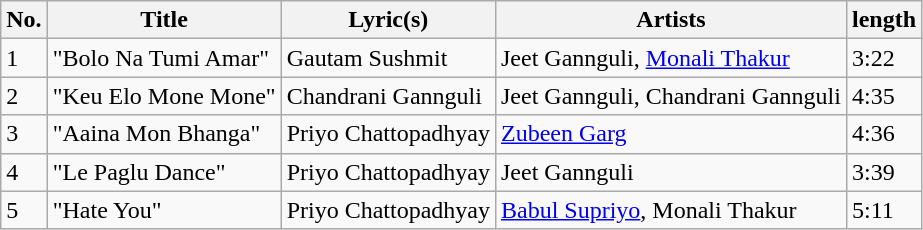<table class="wikitable">
<tr>
<th>No.</th>
<th>Title</th>
<th>Lyric(s)</th>
<th>Artists</th>
<th>length</th>
</tr>
<tr>
<td>1</td>
<td>"Bolo Na Tumi Amar"</td>
<td>Gautam Sushmit</td>
<td>Jeet Gannguli, <a href='#'>Monali Thakur</a></td>
<td>3:22</td>
</tr>
<tr>
<td>2</td>
<td>"Keu Elo Mone Mone"</td>
<td>Chandrani Gannguli</td>
<td>Jeet Gannguli, Chandrani Gannguli</td>
<td>4:35</td>
</tr>
<tr>
<td>3</td>
<td>"Aaina Mon Bhanga"</td>
<td>Priyo Chattopadhyay</td>
<td><a href='#'>Zubeen Garg</a></td>
<td>4:36</td>
</tr>
<tr>
<td>4</td>
<td>"Le Paglu Dance"</td>
<td>Priyo Chattopadhyay</td>
<td>Jeet Gannguli</td>
<td>3:39</td>
</tr>
<tr>
<td>5</td>
<td>"Hate You"</td>
<td>Priyo Chattopadhyay</td>
<td><a href='#'>Babul Supriyo</a>, Monali Thakur</td>
<td>5:11</td>
</tr>
</table>
